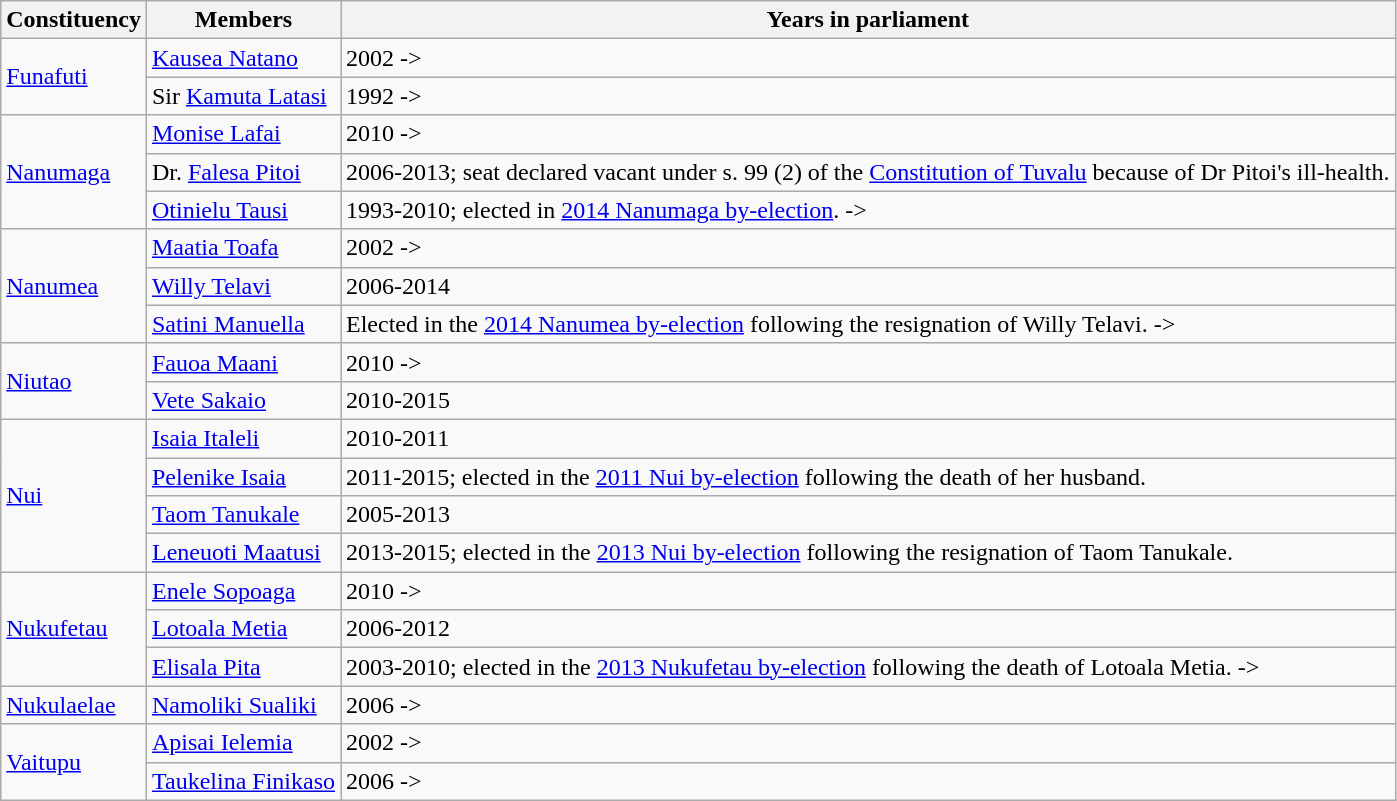<table class="wikitable">
<tr>
<th>Constituency</th>
<th>Members</th>
<th>Years in parliament</th>
</tr>
<tr>
<td rowspan=2><a href='#'>Funafuti</a></td>
<td><a href='#'>Kausea Natano</a></td>
<td>2002 -></td>
</tr>
<tr>
<td>Sir <a href='#'>Kamuta Latasi</a></td>
<td>1992 -></td>
</tr>
<tr>
<td rowspan=3><a href='#'>Nanumaga</a></td>
<td><a href='#'>Monise Lafai</a></td>
<td>2010 -></td>
</tr>
<tr>
<td>Dr. <a href='#'>Falesa Pitoi</a></td>
<td>2006-2013; seat declared vacant under s. 99 (2) of the <a href='#'>Constitution of Tuvalu</a> because of Dr Pitoi's ill-health.</td>
</tr>
<tr>
<td><a href='#'>Otinielu Tausi</a></td>
<td>1993-2010; elected in <a href='#'>2014 Nanumaga by-election</a>. -></td>
</tr>
<tr>
<td rowspan=3><a href='#'>Nanumea</a></td>
<td><a href='#'>Maatia Toafa</a></td>
<td>2002 -></td>
</tr>
<tr>
<td><a href='#'>Willy Telavi</a></td>
<td>2006-2014</td>
</tr>
<tr>
<td><a href='#'>Satini Manuella</a></td>
<td>Elected in the <a href='#'>2014 Nanumea by-election</a> following the resignation of Willy Telavi. -></td>
</tr>
<tr>
<td rowspan=2><a href='#'>Niutao</a></td>
<td><a href='#'>Fauoa Maani</a></td>
<td>2010 -></td>
</tr>
<tr>
<td><a href='#'>Vete Sakaio</a></td>
<td>2010-2015</td>
</tr>
<tr>
<td rowspan=4><a href='#'>Nui</a></td>
<td><a href='#'>Isaia Italeli</a></td>
<td>2010-2011</td>
</tr>
<tr>
<td><a href='#'>Pelenike Isaia</a></td>
<td>2011-2015; elected in the <a href='#'>2011 Nui by-election</a> following the death of her husband.</td>
</tr>
<tr>
<td><a href='#'>Taom Tanukale</a></td>
<td>2005-2013</td>
</tr>
<tr>
<td><a href='#'>Leneuoti Maatusi</a></td>
<td>2013-2015; elected in the <a href='#'>2013 Nui by-election</a> following the resignation of Taom Tanukale.</td>
</tr>
<tr>
<td rowspan=3><a href='#'>Nukufetau</a></td>
<td><a href='#'>Enele Sopoaga</a></td>
<td>2010 -></td>
</tr>
<tr>
<td><a href='#'>Lotoala Metia</a></td>
<td>2006-2012</td>
</tr>
<tr>
<td><a href='#'>Elisala Pita</a></td>
<td>2003-2010; elected in the <a href='#'>2013 Nukufetau by-election</a> following the death of Lotoala Metia. -></td>
</tr>
<tr>
<td><a href='#'>Nukulaelae</a></td>
<td><a href='#'>Namoliki Sualiki</a></td>
<td>2006 -></td>
</tr>
<tr>
<td rowspan=2><a href='#'>Vaitupu</a></td>
<td><a href='#'>Apisai Ielemia</a></td>
<td>2002 -></td>
</tr>
<tr>
<td><a href='#'>Taukelina Finikaso</a></td>
<td>2006 -></td>
</tr>
</table>
